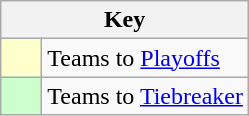<table class="wikitable" style="text-align: center;">
<tr>
<th colspan=2>Key</th>
</tr>
<tr>
<td style="background:#ffffcc; width:20px;"></td>
<td align=left>Teams to <a href='#'>Playoffs</a></td>
</tr>
<tr>
<td style="background:#ccffcc; width:20px;"></td>
<td align=left>Teams to <a href='#'>Tiebreaker</a></td>
</tr>
</table>
